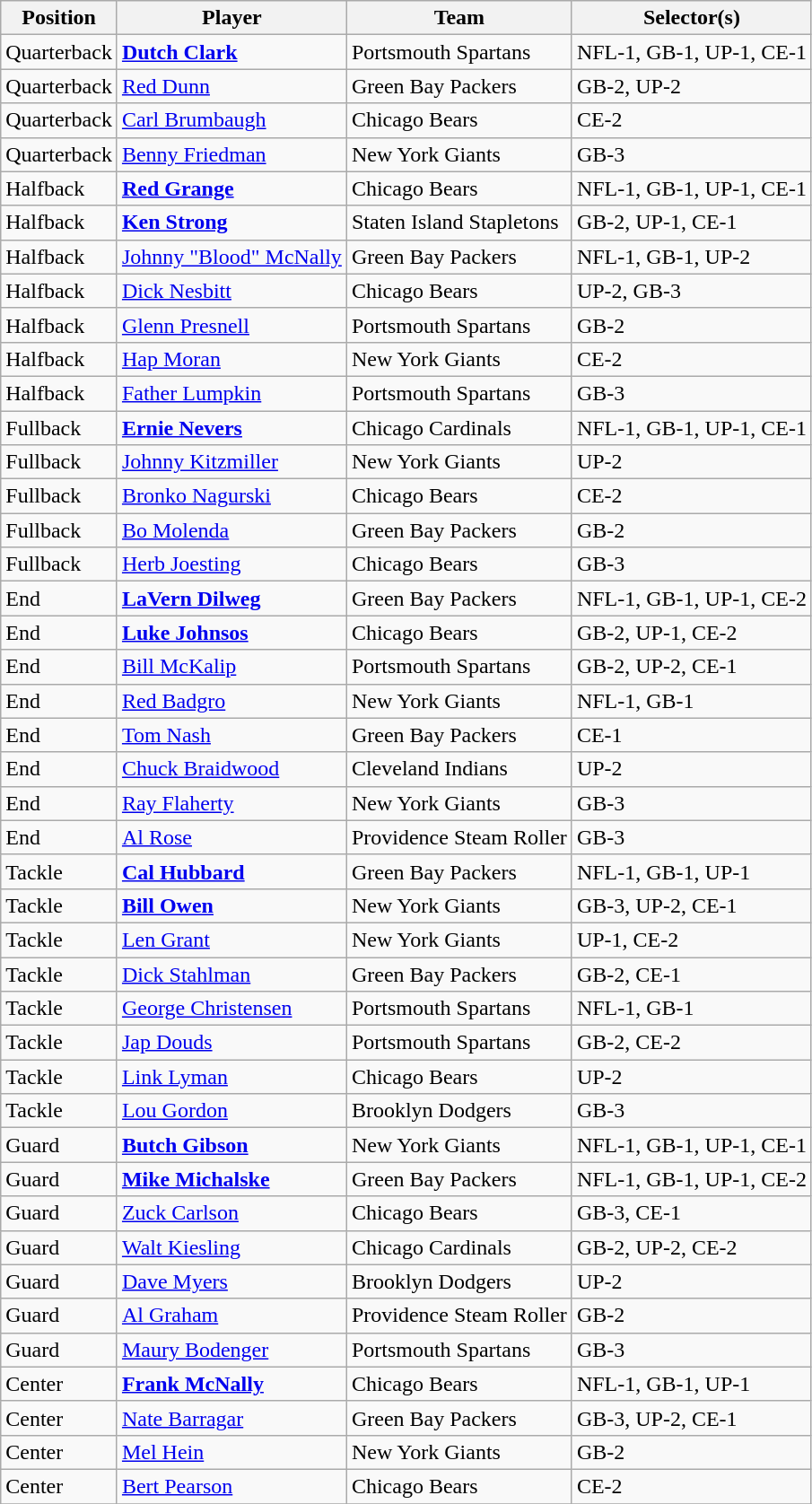<table class="wikitable" style="text-align:left;">
<tr>
<th>Position</th>
<th>Player</th>
<th>Team</th>
<th>Selector(s)</th>
</tr>
<tr>
<td>Quarterback</td>
<td><strong><a href='#'>Dutch Clark</a></strong></td>
<td>Portsmouth Spartans</td>
<td>NFL-1, GB-1, UP-1, CE-1</td>
</tr>
<tr>
<td>Quarterback</td>
<td><a href='#'>Red Dunn</a></td>
<td>Green Bay Packers</td>
<td>GB-2, UP-2</td>
</tr>
<tr>
<td>Quarterback</td>
<td><a href='#'>Carl Brumbaugh</a></td>
<td>Chicago Bears</td>
<td>CE-2</td>
</tr>
<tr>
<td>Quarterback</td>
<td><a href='#'>Benny Friedman</a></td>
<td>New York Giants</td>
<td>GB-3</td>
</tr>
<tr>
<td>Halfback</td>
<td><strong><a href='#'>Red Grange</a></strong></td>
<td>Chicago Bears</td>
<td>NFL-1, GB-1, UP-1, CE-1</td>
</tr>
<tr>
<td>Halfback</td>
<td><strong><a href='#'>Ken Strong</a></strong></td>
<td>Staten Island Stapletons</td>
<td>GB-2, UP-1, CE-1</td>
</tr>
<tr>
<td>Halfback</td>
<td><a href='#'>Johnny "Blood" McNally</a></td>
<td>Green Bay Packers</td>
<td>NFL-1, GB-1, UP-2</td>
</tr>
<tr>
<td>Halfback</td>
<td><a href='#'>Dick Nesbitt</a></td>
<td>Chicago Bears</td>
<td>UP-2, GB-3</td>
</tr>
<tr>
<td>Halfback</td>
<td><a href='#'>Glenn Presnell</a></td>
<td>Portsmouth Spartans</td>
<td>GB-2</td>
</tr>
<tr>
<td>Halfback</td>
<td><a href='#'>Hap Moran</a></td>
<td>New York Giants</td>
<td>CE-2</td>
</tr>
<tr>
<td>Halfback</td>
<td><a href='#'>Father Lumpkin</a></td>
<td>Portsmouth Spartans</td>
<td>GB-3</td>
</tr>
<tr>
<td>Fullback</td>
<td><strong><a href='#'>Ernie Nevers</a></strong></td>
<td>Chicago Cardinals</td>
<td>NFL-1, GB-1, UP-1, CE-1</td>
</tr>
<tr>
<td>Fullback</td>
<td><a href='#'>Johnny Kitzmiller</a></td>
<td>New York Giants</td>
<td>UP-2</td>
</tr>
<tr>
<td>Fullback</td>
<td><a href='#'>Bronko Nagurski</a></td>
<td>Chicago Bears</td>
<td>CE-2</td>
</tr>
<tr>
<td>Fullback</td>
<td><a href='#'>Bo Molenda</a></td>
<td>Green Bay Packers</td>
<td>GB-2</td>
</tr>
<tr>
<td>Fullback</td>
<td><a href='#'>Herb Joesting</a></td>
<td>Chicago Bears</td>
<td>GB-3</td>
</tr>
<tr>
<td>End</td>
<td><strong><a href='#'>LaVern Dilweg</a></strong></td>
<td>Green Bay Packers</td>
<td>NFL-1, GB-1, UP-1, CE-2</td>
</tr>
<tr>
<td>End</td>
<td><strong><a href='#'>Luke Johnsos</a></strong></td>
<td>Chicago Bears</td>
<td>GB-2, UP-1, CE-2</td>
</tr>
<tr>
<td>End</td>
<td><a href='#'>Bill McKalip</a></td>
<td>Portsmouth Spartans</td>
<td>GB-2, UP-2, CE-1</td>
</tr>
<tr>
<td>End</td>
<td><a href='#'>Red Badgro</a></td>
<td>New York Giants</td>
<td>NFL-1, GB-1</td>
</tr>
<tr>
<td>End</td>
<td><a href='#'>Tom Nash</a></td>
<td>Green Bay Packers</td>
<td>CE-1</td>
</tr>
<tr>
<td>End</td>
<td><a href='#'>Chuck Braidwood</a></td>
<td>Cleveland Indians</td>
<td>UP-2</td>
</tr>
<tr>
<td>End</td>
<td><a href='#'>Ray Flaherty</a></td>
<td>New York Giants</td>
<td>GB-3</td>
</tr>
<tr>
<td>End</td>
<td><a href='#'>Al Rose</a></td>
<td>Providence Steam Roller</td>
<td>GB-3</td>
</tr>
<tr>
<td>Tackle</td>
<td><strong><a href='#'>Cal Hubbard</a></strong></td>
<td>Green Bay Packers</td>
<td>NFL-1, GB-1, UP-1</td>
</tr>
<tr>
<td>Tackle</td>
<td><strong><a href='#'>Bill Owen</a></strong></td>
<td>New York Giants</td>
<td>GB-3, UP-2, CE-1</td>
</tr>
<tr>
<td>Tackle</td>
<td><a href='#'>Len Grant</a></td>
<td>New York Giants</td>
<td>UP-1, CE-2</td>
</tr>
<tr>
<td>Tackle</td>
<td><a href='#'>Dick Stahlman</a></td>
<td>Green Bay Packers</td>
<td>GB-2, CE-1</td>
</tr>
<tr>
<td>Tackle</td>
<td><a href='#'>George Christensen</a></td>
<td>Portsmouth Spartans</td>
<td>NFL-1, GB-1</td>
</tr>
<tr>
<td>Tackle</td>
<td><a href='#'>Jap Douds</a></td>
<td>Portsmouth Spartans</td>
<td>GB-2, CE-2</td>
</tr>
<tr>
<td>Tackle</td>
<td><a href='#'>Link Lyman</a></td>
<td>Chicago Bears</td>
<td>UP-2</td>
</tr>
<tr>
<td>Tackle</td>
<td><a href='#'>Lou Gordon</a></td>
<td>Brooklyn Dodgers</td>
<td>GB-3</td>
</tr>
<tr>
<td>Guard</td>
<td><strong><a href='#'>Butch Gibson</a></strong></td>
<td>New York Giants</td>
<td>NFL-1, GB-1, UP-1, CE-1</td>
</tr>
<tr>
<td>Guard</td>
<td><strong><a href='#'>Mike Michalske</a></strong></td>
<td>Green Bay Packers</td>
<td>NFL-1, GB-1, UP-1, CE-2</td>
</tr>
<tr>
<td>Guard</td>
<td><a href='#'>Zuck Carlson</a></td>
<td>Chicago Bears</td>
<td>GB-3, CE-1</td>
</tr>
<tr>
<td>Guard</td>
<td><a href='#'>Walt Kiesling</a></td>
<td>Chicago Cardinals</td>
<td>GB-2, UP-2, CE-2</td>
</tr>
<tr>
<td>Guard</td>
<td><a href='#'>Dave Myers</a></td>
<td>Brooklyn Dodgers</td>
<td>UP-2</td>
</tr>
<tr>
<td>Guard</td>
<td><a href='#'>Al Graham</a></td>
<td>Providence Steam Roller</td>
<td>GB-2</td>
</tr>
<tr>
<td>Guard</td>
<td><a href='#'>Maury Bodenger</a></td>
<td>Portsmouth Spartans</td>
<td>GB-3</td>
</tr>
<tr>
<td>Center</td>
<td><strong><a href='#'>Frank McNally</a></strong></td>
<td>Chicago Bears</td>
<td>NFL-1, GB-1, UP-1</td>
</tr>
<tr>
<td>Center</td>
<td><a href='#'>Nate Barragar</a></td>
<td>Green Bay Packers</td>
<td>GB-3, UP-2, CE-1</td>
</tr>
<tr>
<td>Center</td>
<td><a href='#'>Mel Hein</a></td>
<td>New York Giants</td>
<td>GB-2</td>
</tr>
<tr>
<td>Center</td>
<td><a href='#'>Bert Pearson</a></td>
<td>Chicago Bears</td>
<td>CE-2</td>
</tr>
<tr>
</tr>
</table>
